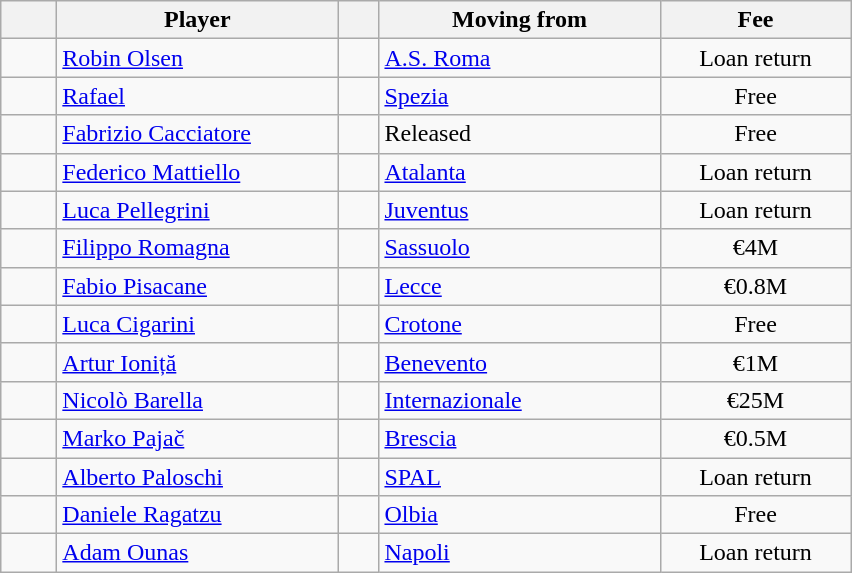<table class="wikitable sortable">
<tr>
<th style="width:30px;"></th>
<th style="width:180px;">Player</th>
<th style="width:20px;"></th>
<th style="width:180px;">Moving from</th>
<th style="width:120px;" class="unsortable">Fee</th>
</tr>
<tr>
<td align=center></td>
<td> <a href='#'>Robin Olsen</a></td>
<td align=center></td>
<td> <a href='#'>A.S. Roma</a></td>
<td align=center>Loan return</td>
</tr>
<tr>
<td align=center></td>
<td> <a href='#'>Rafael</a></td>
<td align=center></td>
<td> <a href='#'>Spezia</a></td>
<td align=center>Free</td>
</tr>
<tr>
<td align=center></td>
<td> <a href='#'>Fabrizio Cacciatore</a></td>
<td align=center></td>
<td>Released</td>
<td align=center>Free</td>
</tr>
<tr>
<td align=center></td>
<td> <a href='#'>Federico Mattiello</a></td>
<td align=center></td>
<td> <a href='#'>Atalanta</a></td>
<td align=center>Loan return</td>
</tr>
<tr>
<td align=center></td>
<td> <a href='#'>Luca Pellegrini</a></td>
<td align=center></td>
<td> <a href='#'>Juventus</a></td>
<td align=center>Loan return</td>
</tr>
<tr>
<td align=center></td>
<td> <a href='#'>Filippo Romagna</a></td>
<td align=center></td>
<td> <a href='#'>Sassuolo</a></td>
<td align=center>€4M</td>
</tr>
<tr>
<td align=center></td>
<td> <a href='#'>Fabio Pisacane</a></td>
<td align=center></td>
<td> <a href='#'>Lecce</a></td>
<td align=center>€0.8M</td>
</tr>
<tr>
<td align=center></td>
<td> <a href='#'>Luca Cigarini</a></td>
<td align=center></td>
<td> <a href='#'>Crotone</a></td>
<td align=center>Free</td>
</tr>
<tr>
<td align=center></td>
<td> <a href='#'>Artur Ioniță</a></td>
<td align=center></td>
<td> <a href='#'>Benevento</a></td>
<td align=center>€1M</td>
</tr>
<tr>
<td align=center></td>
<td> <a href='#'>Nicolò Barella</a></td>
<td align=center></td>
<td> <a href='#'>Internazionale</a></td>
<td align=center>€25M</td>
</tr>
<tr>
<td align=center></td>
<td> <a href='#'>Marko Pajač</a></td>
<td align=center></td>
<td> <a href='#'>Brescia</a></td>
<td align=center>€0.5M</td>
</tr>
<tr>
<td align=center></td>
<td> <a href='#'>Alberto Paloschi</a></td>
<td align=center></td>
<td> <a href='#'>SPAL</a></td>
<td align=center>Loan return</td>
</tr>
<tr>
<td align=center></td>
<td> <a href='#'>Daniele Ragatzu</a></td>
<td align=center></td>
<td> <a href='#'>Olbia</a></td>
<td align=center>Free</td>
</tr>
<tr>
<td align=center></td>
<td> <a href='#'>Adam Ounas</a></td>
<td align=center></td>
<td> <a href='#'>Napoli</a></td>
<td align=center>Loan return</td>
</tr>
</table>
